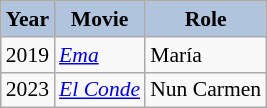<table class="wikitable" style="font-size: 90%;">
<tr>
<th style="background:#B0C4DE;">Year</th>
<th style="background:#B0C4DE;">Movie</th>
<th style="background:#B0C4DE;">Role</th>
</tr>
<tr>
<td>2019</td>
<td><em><a href='#'>Ema</a></em></td>
<td>María</td>
</tr>
<tr>
<td>2023</td>
<td><em><a href='#'>El Conde</a></em></td>
<td>Nun Carmen</td>
</tr>
</table>
